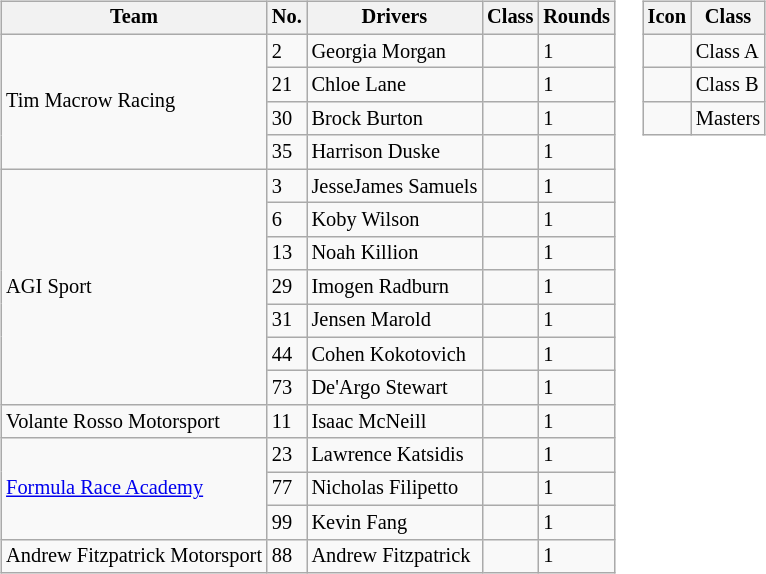<table>
<tr>
<td><br><table class="wikitable" style="font-size: 85%">
<tr>
<th>Team</th>
<th>No.</th>
<th>Drivers</th>
<th>Class</th>
<th>Rounds</th>
</tr>
<tr>
<td rowspan="4"> Tim Macrow Racing</td>
<td>2</td>
<td> Georgia Morgan</td>
<td style="text-align:center"></td>
<td>1</td>
</tr>
<tr>
<td>21</td>
<td> Chloe Lane</td>
<td style="text-align:center"></td>
<td>1</td>
</tr>
<tr>
<td>30</td>
<td> Brock Burton</td>
<td style="text-align:center"></td>
<td>1</td>
</tr>
<tr>
<td>35</td>
<td> Harrison Duske</td>
<td style="text-align:center"></td>
<td>1</td>
</tr>
<tr>
<td rowspan="7"> AGI Sport</td>
<td>3</td>
<td> JesseJames Samuels</td>
<td style="text-align:center"></td>
<td>1</td>
</tr>
<tr>
<td>6</td>
<td> Koby Wilson</td>
<td style="text-align:center"></td>
<td>1</td>
</tr>
<tr>
<td>13</td>
<td> Noah Killion</td>
<td style="text-align:center"></td>
<td>1</td>
</tr>
<tr>
<td>29</td>
<td> Imogen Radburn</td>
<td style="text-align:center"></td>
<td>1</td>
</tr>
<tr>
<td>31</td>
<td> Jensen Marold</td>
<td style="text-align:center"></td>
<td>1</td>
</tr>
<tr>
<td>44</td>
<td> Cohen Kokotovich</td>
<td style="text-align:center"></td>
<td>1</td>
</tr>
<tr>
<td>73</td>
<td> De'Argo Stewart</td>
<td style="text-align:center"></td>
<td>1</td>
</tr>
<tr>
<td> Volante Rosso Motorsport</td>
<td>11</td>
<td> Isaac McNeill</td>
<td style="text-align:center"></td>
<td>1</td>
</tr>
<tr>
<td rowspan="3"> <a href='#'>Formula Race Academy</a></td>
<td>23</td>
<td> Lawrence Katsidis</td>
<td style="text-align:center"></td>
<td>1</td>
</tr>
<tr>
<td>77</td>
<td> Nicholas Filipetto</td>
<td style="text-align:center"></td>
<td>1</td>
</tr>
<tr>
<td>99</td>
<td> Kevin Fang</td>
<td style="text-align: center;"></td>
<td>1</td>
</tr>
<tr>
<td> Andrew Fitzpatrick Motorsport</td>
<td>88</td>
<td> Andrew Fitzpatrick</td>
<td style="text-align:center"></td>
<td>1</td>
</tr>
</table>
</td>
<td style="vertical-align:top"><br><table class="wikitable" style="font-size: 85%">
<tr>
<th>Icon</th>
<th>Class</th>
</tr>
<tr>
<td style="text-align:center"></td>
<td>Class A</td>
</tr>
<tr>
<td style="text-align:center"></td>
<td>Class B</td>
</tr>
<tr>
<td style="text-align:center"></td>
<td>Masters</td>
</tr>
</table>
</td>
</tr>
</table>
